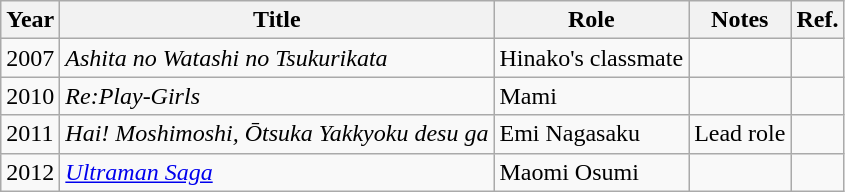<table class="wikitable">
<tr>
<th>Year</th>
<th>Title</th>
<th>Role</th>
<th>Notes</th>
<th>Ref.</th>
</tr>
<tr>
<td>2007</td>
<td><em>Ashita no Watashi no Tsukurikata</em></td>
<td>Hinako's classmate</td>
<td></td>
<td></td>
</tr>
<tr>
<td>2010</td>
<td><em>Re:Play-Girls</em></td>
<td>Mami</td>
<td></td>
<td></td>
</tr>
<tr>
<td>2011</td>
<td><em>Hai! Moshimoshi, Ōtsuka Yakkyoku desu ga</em></td>
<td>Emi Nagasaku</td>
<td>Lead role</td>
<td></td>
</tr>
<tr>
<td>2012</td>
<td><em><a href='#'>Ultraman Saga</a></em></td>
<td>Maomi Osumi</td>
<td></td>
<td></td>
</tr>
</table>
